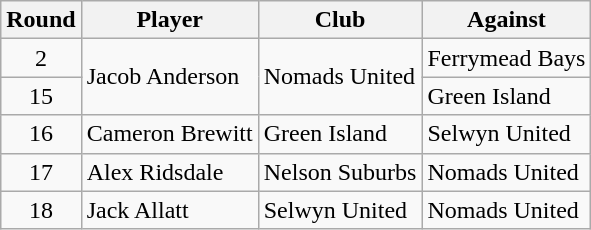<table class="wikitable">
<tr>
<th>Round</th>
<th>Player</th>
<th>Club</th>
<th>Against</th>
</tr>
<tr>
<td style="text-align:center;">2</td>
<td rowspan="2"> Jacob Anderson</td>
<td rowspan="2">Nomads United</td>
<td>Ferrymead Bays</td>
</tr>
<tr>
<td style="text-align:center;">15</td>
<td>Green Island</td>
</tr>
<tr>
<td style="text-align:center;">16</td>
<td> Cameron Brewitt</td>
<td>Green Island</td>
<td>Selwyn United</td>
</tr>
<tr>
<td style="text-align:center;">17</td>
<td> Alex Ridsdale</td>
<td>Nelson Suburbs</td>
<td>Nomads United</td>
</tr>
<tr>
<td style="text-align:center;">18</td>
<td> Jack Allatt</td>
<td>Selwyn United</td>
<td>Nomads United</td>
</tr>
</table>
